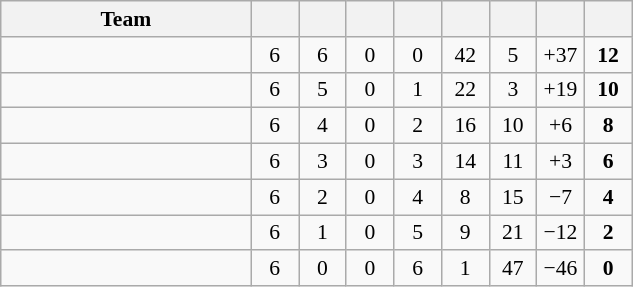<table class="wikitable" style="text-align: center; font-size:90% ">
<tr>
<th width=160>Team</th>
<th width=25></th>
<th width=25></th>
<th width=25></th>
<th width=25></th>
<th width=25></th>
<th width=25></th>
<th width=25></th>
<th width=25></th>
</tr>
<tr>
<td align=left></td>
<td>6</td>
<td>6</td>
<td>0</td>
<td>0</td>
<td>42</td>
<td>5</td>
<td>+37</td>
<td><strong>12</strong></td>
</tr>
<tr>
<td align=left></td>
<td>6</td>
<td>5</td>
<td>0</td>
<td>1</td>
<td>22</td>
<td>3</td>
<td>+19</td>
<td><strong>10</strong></td>
</tr>
<tr>
<td align=left></td>
<td>6</td>
<td>4</td>
<td>0</td>
<td>2</td>
<td>16</td>
<td>10</td>
<td>+6</td>
<td><strong>8</strong></td>
</tr>
<tr>
<td align=left></td>
<td>6</td>
<td>3</td>
<td>0</td>
<td>3</td>
<td>14</td>
<td>11</td>
<td>+3</td>
<td><strong>6</strong></td>
</tr>
<tr>
<td align=left></td>
<td>6</td>
<td>2</td>
<td>0</td>
<td>4</td>
<td>8</td>
<td>15</td>
<td>−7</td>
<td><strong>4</strong></td>
</tr>
<tr>
<td align=left></td>
<td>6</td>
<td>1</td>
<td>0</td>
<td>5</td>
<td>9</td>
<td>21</td>
<td>−12</td>
<td><strong>2</strong></td>
</tr>
<tr>
<td align=left></td>
<td>6</td>
<td>0</td>
<td>0</td>
<td>6</td>
<td>1</td>
<td>47</td>
<td>−46</td>
<td><strong>0</strong></td>
</tr>
</table>
